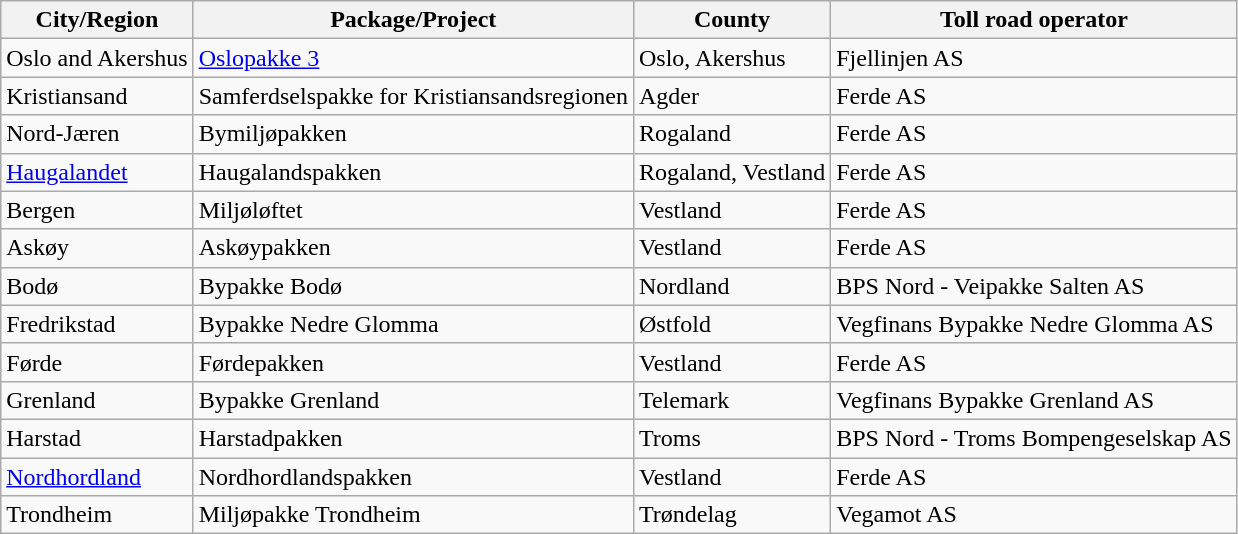<table class="wikitable">
<tr>
<th>City/Region</th>
<th>Package/Project</th>
<th>County</th>
<th>Toll road operator</th>
</tr>
<tr>
<td>Oslo and Akershus</td>
<td><a href='#'>Oslopakke 3</a></td>
<td>Oslo, Akershus</td>
<td>Fjellinjen AS</td>
</tr>
<tr>
<td>Kristiansand</td>
<td>Samferdselspakke for Kristiansandsregionen</td>
<td>Agder</td>
<td>Ferde AS</td>
</tr>
<tr>
<td>Nord-Jæren</td>
<td>Bymiljøpakken</td>
<td>Rogaland</td>
<td>Ferde AS</td>
</tr>
<tr>
<td><a href='#'>Haugalandet</a></td>
<td>Haugalandspakken</td>
<td>Rogaland, Vestland</td>
<td>Ferde AS</td>
</tr>
<tr>
<td>Bergen</td>
<td>Miljøløftet</td>
<td>Vestland</td>
<td>Ferde AS</td>
</tr>
<tr>
<td>Askøy</td>
<td>Askøypakken</td>
<td>Vestland</td>
<td>Ferde AS</td>
</tr>
<tr>
<td>Bodø</td>
<td>Bypakke Bodø</td>
<td>Nordland</td>
<td>BPS Nord - Veipakke Salten AS</td>
</tr>
<tr>
<td>Fredrikstad</td>
<td>Bypakke Nedre Glomma</td>
<td>Østfold</td>
<td>Vegfinans Bypakke Nedre Glomma AS</td>
</tr>
<tr>
<td>Førde</td>
<td>Førdepakken</td>
<td>Vestland</td>
<td>Ferde AS</td>
</tr>
<tr>
<td>Grenland</td>
<td>Bypakke Grenland</td>
<td>Telemark</td>
<td>Vegfinans Bypakke Grenland AS</td>
</tr>
<tr>
<td>Harstad</td>
<td>Harstadpakken</td>
<td>Troms</td>
<td>BPS Nord - Troms Bompengeselskap AS</td>
</tr>
<tr>
<td><a href='#'>Nordhordland</a></td>
<td>Nordhordlandspakken</td>
<td>Vestland</td>
<td>Ferde AS</td>
</tr>
<tr>
<td>Trondheim</td>
<td>Miljøpakke Trondheim</td>
<td>Trøndelag</td>
<td>Vegamot AS</td>
</tr>
</table>
